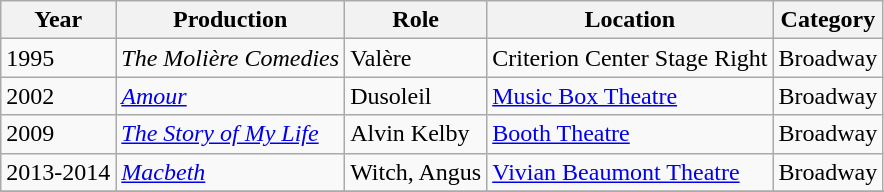<table class="wikitable">
<tr>
<th>Year</th>
<th>Production</th>
<th>Role</th>
<th>Location</th>
<th>Category</th>
</tr>
<tr>
<td>1995</td>
<td><em>The Molière Comedies</em></td>
<td>Valère</td>
<td>Criterion Center Stage Right</td>
<td>Broadway</td>
</tr>
<tr>
<td>2002</td>
<td><em><a href='#'>Amour</a></em></td>
<td>Dusoleil</td>
<td><a href='#'>Music Box Theatre</a></td>
<td>Broadway</td>
</tr>
<tr>
<td>2009</td>
<td><em><a href='#'>The Story of My Life</a></em></td>
<td>Alvin Kelby</td>
<td><a href='#'>Booth Theatre</a></td>
<td>Broadway</td>
</tr>
<tr>
<td>2013-2014</td>
<td><em><a href='#'>Macbeth</a></em></td>
<td>Witch, Angus</td>
<td><a href='#'>Vivian Beaumont Theatre</a></td>
<td>Broadway</td>
</tr>
<tr>
</tr>
</table>
